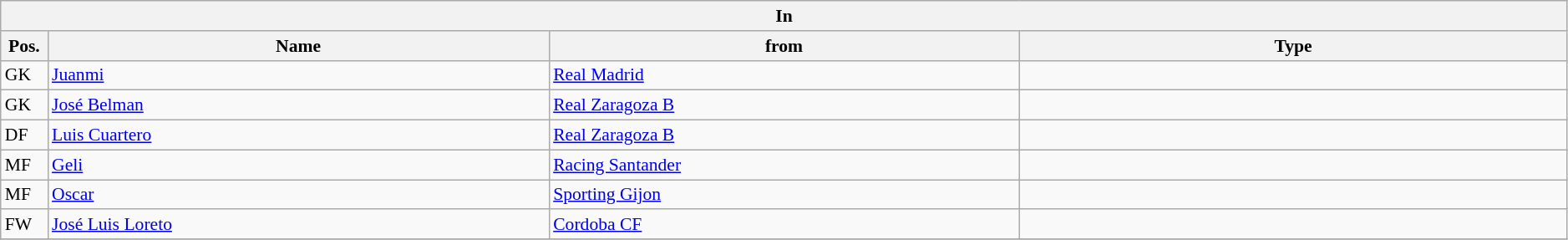<table class="wikitable" style="font-size:90%;width:99%;">
<tr>
<th colspan="4">In</th>
</tr>
<tr>
<th width=3%>Pos.</th>
<th width=32%>Name</th>
<th width=30%>from</th>
<th width=35%>Type</th>
</tr>
<tr>
<td>GK</td>
<td><a href='#'>Juanmi</a></td>
<td><a href='#'>Real Madrid</a></td>
<td></td>
</tr>
<tr>
<td>GK</td>
<td><a href='#'>José Belman</a></td>
<td><a href='#'>Real Zaragoza B</a></td>
<td></td>
</tr>
<tr>
<td>DF</td>
<td><a href='#'>Luis Cuartero</a></td>
<td><a href='#'>Real Zaragoza B</a></td>
<td></td>
</tr>
<tr>
<td>MF</td>
<td><a href='#'>Geli</a></td>
<td><a href='#'>Racing Santander</a></td>
<td></td>
</tr>
<tr>
<td>MF</td>
<td><a href='#'>Oscar</a></td>
<td><a href='#'>Sporting Gijon</a></td>
<td></td>
</tr>
<tr>
<td>FW</td>
<td><a href='#'>José Luis Loreto</a></td>
<td><a href='#'>Cordoba CF</a></td>
<td></td>
</tr>
<tr>
</tr>
</table>
